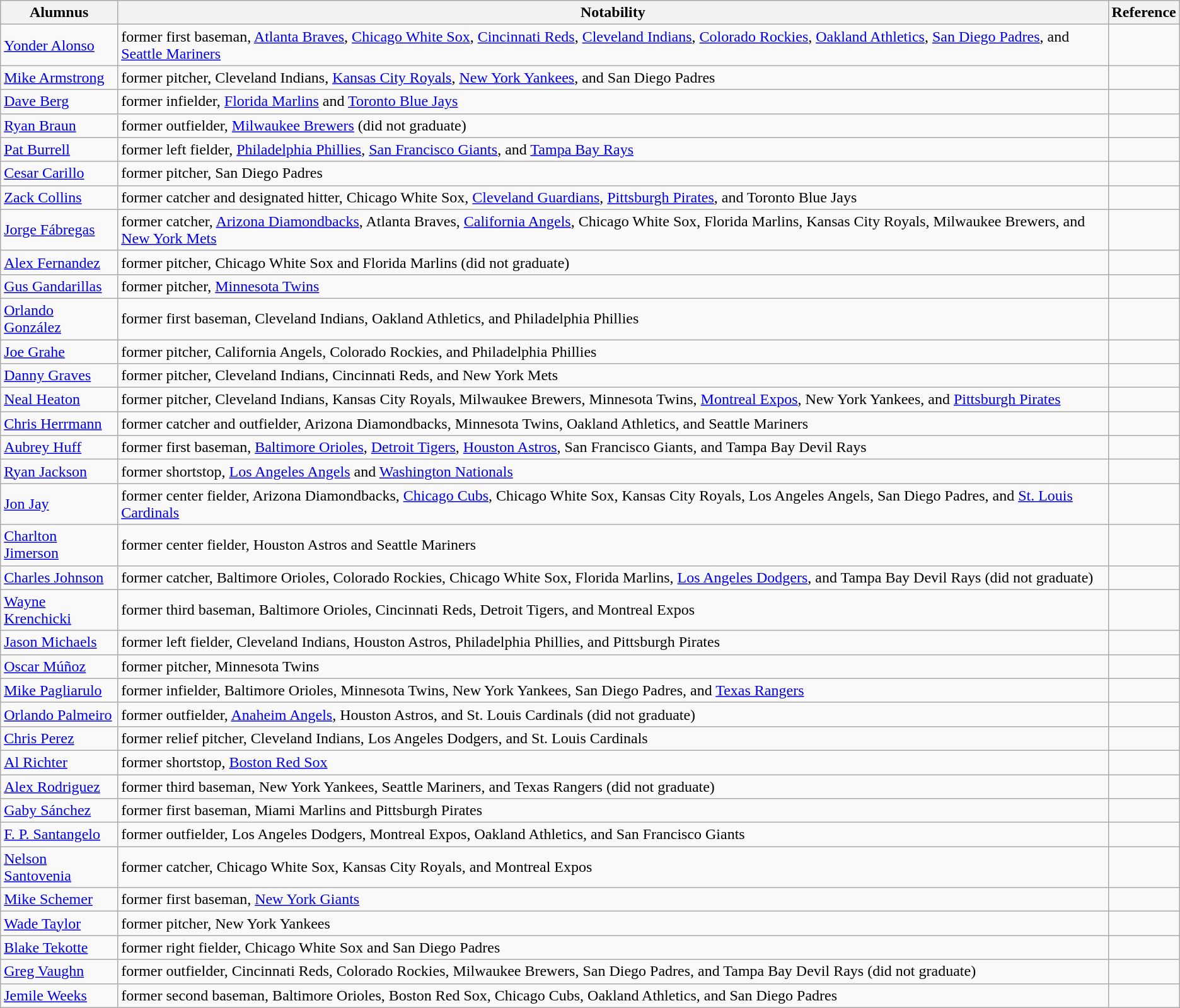<table class="wikitable">
<tr>
<th>Alumnus</th>
<th>Notability</th>
<th>Reference</th>
</tr>
<tr>
<td><a href='#'>Yonder Alonso</a></td>
<td>former first baseman, <a href='#'>Atlanta Braves</a>, <a href='#'>Chicago White Sox</a>, <a href='#'>Cincinnati Reds</a>, <a href='#'>Cleveland Indians</a>, <a href='#'>Colorado Rockies</a>, <a href='#'>Oakland Athletics</a>, <a href='#'>San Diego Padres</a>, and <a href='#'>Seattle Mariners</a></td>
<td></td>
</tr>
<tr>
<td><a href='#'>Mike Armstrong</a></td>
<td>former pitcher, Cleveland Indians, <a href='#'>Kansas City Royals</a>, <a href='#'>New York Yankees</a>, and San Diego Padres</td>
<td></td>
</tr>
<tr>
<td><a href='#'>Dave Berg</a></td>
<td>former infielder, <a href='#'>Florida Marlins</a> and <a href='#'>Toronto Blue Jays</a></td>
<td></td>
</tr>
<tr>
<td><a href='#'>Ryan Braun</a></td>
<td>former outfielder, <a href='#'>Milwaukee Brewers</a> (did not graduate)</td>
<td></td>
</tr>
<tr>
<td><a href='#'>Pat Burrell</a></td>
<td>former left fielder, <a href='#'>Philadelphia Phillies</a>, <a href='#'>San Francisco Giants</a>, and <a href='#'>Tampa Bay Rays</a></td>
<td></td>
</tr>
<tr>
<td><a href='#'>Cesar Carillo</a></td>
<td>former pitcher, San Diego Padres</td>
<td></td>
</tr>
<tr>
<td><a href='#'>Zack Collins</a></td>
<td>former catcher and designated hitter, Chicago White Sox, <a href='#'>Cleveland Guardians</a>, <a href='#'>Pittsburgh Pirates</a>, and Toronto Blue Jays</td>
</tr>
<tr>
<td><a href='#'>Jorge Fábregas</a></td>
<td>former catcher, <a href='#'>Arizona Diamondbacks</a>, Atlanta Braves, <a href='#'>California Angels</a>, Chicago White Sox, Florida Marlins, Kansas City Royals, Milwaukee Brewers, and <a href='#'>New York Mets</a></td>
<td></td>
</tr>
<tr>
<td><a href='#'>Alex Fernandez</a></td>
<td>former pitcher, Chicago White Sox and Florida Marlins (did not graduate)</td>
<td></td>
</tr>
<tr>
<td><a href='#'>Gus Gandarillas</a></td>
<td>former pitcher, <a href='#'>Minnesota Twins</a></td>
<td></td>
</tr>
<tr>
<td><a href='#'>Orlando González</a></td>
<td>former first baseman, Cleveland Indians, Oakland Athletics, and Philadelphia Phillies</td>
<td></td>
</tr>
<tr>
<td><a href='#'>Joe Grahe</a></td>
<td>former pitcher, California Angels, Colorado Rockies, and Philadelphia Phillies</td>
<td></td>
</tr>
<tr>
<td><a href='#'>Danny Graves</a></td>
<td>former pitcher, Cleveland Indians, Cincinnati Reds, and New York Mets</td>
<td></td>
</tr>
<tr>
<td><a href='#'>Neal Heaton</a></td>
<td>former pitcher, Cleveland Indians, Kansas City Royals, Milwaukee Brewers, Minnesota Twins, <a href='#'>Montreal Expos</a>, New York Yankees, and <a href='#'>Pittsburgh Pirates</a></td>
<td></td>
</tr>
<tr>
<td><a href='#'>Chris Herrmann</a></td>
<td>former catcher and outfielder, Arizona Diamondbacks, Minnesota Twins, Oakland Athletics, and Seattle Mariners</td>
<td></td>
</tr>
<tr>
<td><a href='#'>Aubrey Huff</a></td>
<td>former first baseman, <a href='#'>Baltimore Orioles</a>, <a href='#'>Detroit Tigers</a>, <a href='#'>Houston Astros</a>, San Francisco Giants, and Tampa Bay Devil Rays</td>
<td></td>
</tr>
<tr>
<td><a href='#'>Ryan Jackson</a></td>
<td>former shortstop, <a href='#'>Los Angeles Angels</a> and <a href='#'>Washington Nationals</a></td>
<td></td>
</tr>
<tr>
<td><a href='#'>Jon Jay</a></td>
<td>former center fielder, Arizona Diamondbacks, <a href='#'>Chicago Cubs</a>, Chicago White Sox, Kansas City Royals, Los Angeles Angels, San Diego Padres, and <a href='#'>St. Louis Cardinals</a></td>
<td></td>
</tr>
<tr>
<td><a href='#'>Charlton Jimerson</a></td>
<td>former center fielder, Houston Astros and Seattle Mariners</td>
<td></td>
</tr>
<tr>
<td><a href='#'>Charles Johnson</a></td>
<td>former catcher, Baltimore Orioles, Colorado Rockies, Chicago White Sox, Florida Marlins, <a href='#'>Los Angeles Dodgers</a>, and Tampa Bay Devil Rays (did not graduate)</td>
<td></td>
</tr>
<tr>
<td><a href='#'>Wayne Krenchicki</a></td>
<td>former third baseman, Baltimore Orioles, Cincinnati Reds, Detroit Tigers, and Montreal Expos</td>
<td></td>
</tr>
<tr>
<td><a href='#'>Jason Michaels</a></td>
<td>former left fielder, Cleveland Indians, Houston Astros, Philadelphia Phillies, and Pittsburgh Pirates</td>
<td></td>
</tr>
<tr>
<td><a href='#'>Oscar Múñoz</a></td>
<td>former pitcher, Minnesota Twins</td>
<td></td>
</tr>
<tr>
<td><a href='#'>Mike Pagliarulo</a></td>
<td>former infielder, Baltimore Orioles, Minnesota Twins, New York Yankees, San Diego Padres, and <a href='#'>Texas Rangers</a></td>
<td></td>
</tr>
<tr>
<td><a href='#'>Orlando Palmeiro</a></td>
<td>former outfielder, <a href='#'>Anaheim Angels</a>, Houston Astros, and St. Louis Cardinals (did not graduate)</td>
<td></td>
</tr>
<tr>
<td><a href='#'>Chris Perez</a></td>
<td>former relief pitcher, Cleveland Indians, Los Angeles Dodgers, and St. Louis Cardinals</td>
<td></td>
</tr>
<tr>
<td><a href='#'>Al Richter</a></td>
<td>former shortstop, <a href='#'>Boston Red Sox</a></td>
</tr>
<tr>
<td><a href='#'>Alex Rodriguez</a></td>
<td>former third baseman, New York Yankees, Seattle Mariners, and Texas Rangers (did not graduate)</td>
<td></td>
</tr>
<tr>
<td><a href='#'>Gaby Sánchez</a></td>
<td>former first baseman, Miami Marlins and Pittsburgh Pirates</td>
<td></td>
</tr>
<tr>
<td><a href='#'>F. P. Santangelo</a></td>
<td>former outfielder, Los Angeles Dodgers, Montreal Expos, Oakland Athletics, and San Francisco Giants</td>
<td></td>
</tr>
<tr>
<td><a href='#'>Nelson Santovenia</a></td>
<td>former catcher, Chicago White Sox, Kansas City Royals, and Montreal Expos</td>
<td></td>
</tr>
<tr>
<td><a href='#'>Mike Schemer</a></td>
<td>former first baseman, <a href='#'>New York Giants</a></td>
</tr>
<tr>
<td><a href='#'>Wade Taylor</a></td>
<td>former pitcher, New York Yankees</td>
<td></td>
</tr>
<tr>
<td><a href='#'>Blake Tekotte</a></td>
<td>former right fielder, Chicago White Sox and San Diego Padres</td>
<td></td>
</tr>
<tr>
<td><a href='#'>Greg Vaughn</a></td>
<td>former outfielder, Cincinnati Reds, Colorado Rockies, Milwaukee Brewers, San Diego Padres, and Tampa Bay Devil Rays (did not graduate)</td>
<td></td>
</tr>
<tr>
<td><a href='#'>Jemile Weeks</a></td>
<td>former second baseman, Baltimore Orioles, Boston Red Sox, Chicago Cubs, Oakland Athletics, and San Diego Padres</td>
<td></td>
</tr>
</table>
